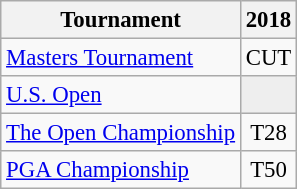<table class="wikitable" style="font-size:95%;text-align:center;">
<tr>
<th>Tournament</th>
<th>2018</th>
</tr>
<tr>
<td align=left><a href='#'>Masters Tournament</a></td>
<td>CUT</td>
</tr>
<tr>
<td align=left><a href='#'>U.S. Open</a></td>
<td style="background:#eeeeee;"></td>
</tr>
<tr>
<td align=left><a href='#'>The Open Championship</a></td>
<td>T28</td>
</tr>
<tr>
<td align=left><a href='#'>PGA Championship</a></td>
<td>T50</td>
</tr>
</table>
